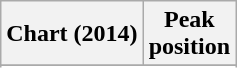<table class="wikitable sortable plainrowheaders">
<tr>
<th scope="col">Chart (2014)</th>
<th scope="col">Peak<br>position</th>
</tr>
<tr>
</tr>
<tr>
</tr>
<tr>
</tr>
<tr>
</tr>
<tr>
</tr>
</table>
